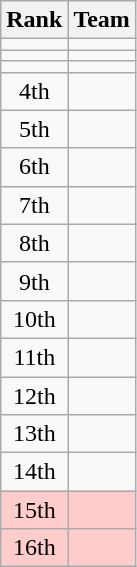<table class=wikitable style="text-align:center;">
<tr>
<th>Rank</th>
<th>Team</th>
</tr>
<tr>
<td></td>
<td style="text-align:left"></td>
</tr>
<tr>
<td></td>
<td style="text-align:left"></td>
</tr>
<tr>
<td></td>
<td style="text-align:left"></td>
</tr>
<tr>
<td>4th</td>
<td style="text-align:left"></td>
</tr>
<tr>
<td>5th</td>
<td style="text-align:left"></td>
</tr>
<tr>
<td>6th</td>
<td style="text-align:left"></td>
</tr>
<tr>
<td>7th</td>
<td style="text-align:left"></td>
</tr>
<tr>
<td>8th</td>
<td style="text-align:left"></td>
</tr>
<tr>
<td>9th</td>
<td style="text-align:left"></td>
</tr>
<tr>
<td>10th</td>
<td style="text-align:left"></td>
</tr>
<tr>
<td>11th</td>
<td style="text-align:left"></td>
</tr>
<tr>
<td>12th</td>
<td style="text-align:left"></td>
</tr>
<tr>
<td>13th</td>
<td style="text-align:left"></td>
</tr>
<tr>
<td>14th</td>
<td style="text-align:left"></td>
</tr>
<tr bgcolor=#ffcccc>
<td>15th</td>
<td style="text-align:left"></td>
</tr>
<tr bgcolor=#ffcccc>
<td>16th</td>
<td style="text-align:left"></td>
</tr>
</table>
